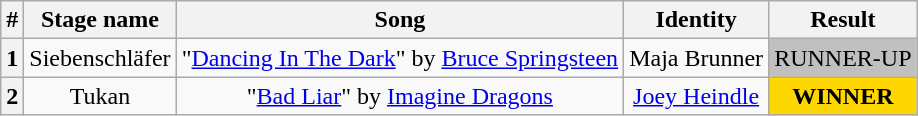<table class="wikitable plainrowreaders" style="text-align: center">
<tr>
<th>#</th>
<th>Stage name</th>
<th>Song</th>
<th>Identity</th>
<th>Result</th>
</tr>
<tr>
<th>1</th>
<td>Siebenschläfer</td>
<td>"<a href='#'>Dancing In The Dark</a>" by <a href='#'>Bruce Springsteen</a></td>
<td>Maja Brunner</td>
<td bgcolor=silver>RUNNER-UP</td>
</tr>
<tr>
<th>2</th>
<td>Tukan</td>
<td>"<a href='#'>Bad Liar</a>" by <a href='#'>Imagine Dragons</a></td>
<td><a href='#'>Joey Heindle</a></td>
<td bgcolor=gold><strong>WINNER</strong></td>
</tr>
</table>
